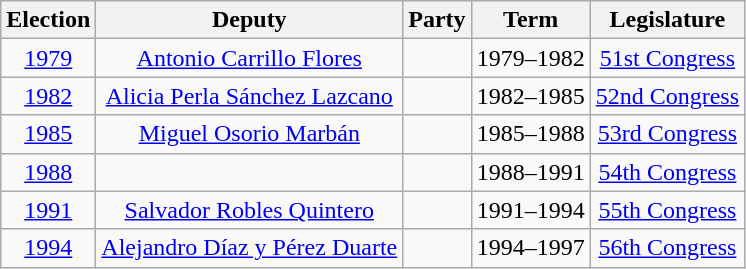<table class="wikitable sortable" style="text-align: center">
<tr>
<th>Election</th>
<th class="unsortable">Deputy</th>
<th class="unsortable">Party</th>
<th class="unsortable">Term</th>
<th class="unsortable">Legislature</th>
</tr>
<tr>
<td><a href='#'>1979</a></td>
<td><a href='#'>Antonio Carrillo Flores</a></td>
<td></td>
<td>1979–1982</td>
<td><a href='#'>51st Congress</a></td>
</tr>
<tr>
<td><a href='#'>1982</a></td>
<td><a href='#'>Alicia Perla Sánchez Lazcano</a></td>
<td></td>
<td>1982–1985</td>
<td><a href='#'>52nd Congress</a></td>
</tr>
<tr>
<td><a href='#'>1985</a></td>
<td><a href='#'>Miguel Osorio Marbán</a></td>
<td></td>
<td>1985–1988</td>
<td><a href='#'>53rd Congress</a></td>
</tr>
<tr>
<td><a href='#'>1988</a></td>
<td></td>
<td></td>
<td>1988–1991</td>
<td><a href='#'>54th Congress</a></td>
</tr>
<tr>
<td><a href='#'>1991</a></td>
<td><a href='#'>Salvador Robles Quintero</a></td>
<td></td>
<td>1991–1994</td>
<td><a href='#'>55th Congress</a></td>
</tr>
<tr>
<td><a href='#'>1994</a></td>
<td><a href='#'>Alejandro Díaz y Pérez Duarte</a></td>
<td></td>
<td>1994–1997</td>
<td><a href='#'>56th Congress</a></td>
</tr>
</table>
